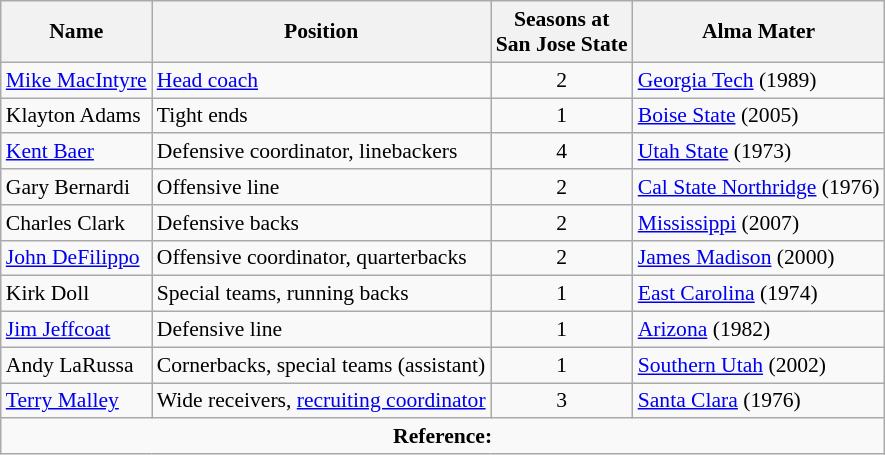<table class="wikitable" border="1" style="font-size:90%;">
<tr>
<th>Name</th>
<th>Position</th>
<th>Seasons at<br>San Jose State</th>
<th>Alma Mater</th>
</tr>
<tr>
<td><a href='#'>Mike MacIntyre</a></td>
<td><a href='#'>Head coach</a></td>
<td align=center>2</td>
<td><a href='#'>Georgia Tech</a> (1989)</td>
</tr>
<tr>
<td>Klayton Adams</td>
<td>Tight ends</td>
<td align=center>1</td>
<td><a href='#'>Boise State</a> (2005)</td>
</tr>
<tr>
<td><a href='#'>Kent Baer</a></td>
<td>Defensive coordinator, linebackers</td>
<td align=center>4</td>
<td><a href='#'>Utah State</a> (1973)</td>
</tr>
<tr>
<td>Gary Bernardi</td>
<td>Offensive line</td>
<td align=center>2</td>
<td><a href='#'>Cal State Northridge</a> (1976)</td>
</tr>
<tr>
<td>Charles Clark</td>
<td>Defensive backs</td>
<td align=center>2</td>
<td><a href='#'>Mississippi</a> (2007)</td>
</tr>
<tr>
<td><a href='#'>John DeFilippo</a></td>
<td>Offensive coordinator, quarterbacks</td>
<td align=center>2</td>
<td><a href='#'>James Madison</a> (2000)</td>
</tr>
<tr>
<td>Kirk Doll</td>
<td>Special teams, running backs</td>
<td align=center>1</td>
<td><a href='#'>East Carolina</a> (1974)</td>
</tr>
<tr>
<td><a href='#'>Jim Jeffcoat</a></td>
<td>Defensive line</td>
<td align=center>1</td>
<td><a href='#'>Arizona</a> (1982)</td>
</tr>
<tr>
<td>Andy LaRussa</td>
<td>Cornerbacks, special teams (assistant)</td>
<td align=center>1</td>
<td><a href='#'>Southern Utah</a> (2002)</td>
</tr>
<tr>
<td><a href='#'>Terry Malley</a></td>
<td>Wide receivers, <a href='#'>recruiting coordinator</a></td>
<td align=center>3</td>
<td><a href='#'>Santa Clara</a> (1976)</td>
</tr>
<tr>
<td align=center colspan=4><strong>Reference:</strong></td>
</tr>
</table>
